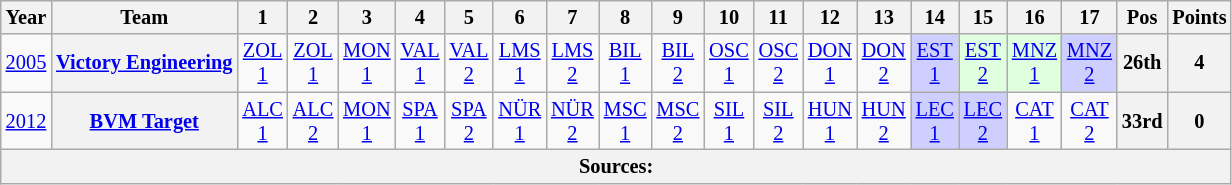<table class="wikitable" style="text-align:center; font-size:85%">
<tr>
<th>Year</th>
<th>Team</th>
<th>1</th>
<th>2</th>
<th>3</th>
<th>4</th>
<th>5</th>
<th>6</th>
<th>7</th>
<th>8</th>
<th>9</th>
<th>10</th>
<th>11</th>
<th>12</th>
<th>13</th>
<th>14</th>
<th>15</th>
<th>16</th>
<th>17</th>
<th>Pos</th>
<th>Points</th>
</tr>
<tr>
<td><a href='#'>2005</a></td>
<th nowrap><a href='#'>Victory Engineering</a></th>
<td><a href='#'>ZOL<br>1</a></td>
<td><a href='#'>ZOL<br>1</a></td>
<td><a href='#'>MON<br>1</a></td>
<td><a href='#'>VAL<br>1</a></td>
<td><a href='#'>VAL<br>2</a></td>
<td><a href='#'>LMS<br>1</a></td>
<td><a href='#'>LMS<br>2</a></td>
<td><a href='#'>BIL<br>1</a></td>
<td><a href='#'>BIL<br>2</a></td>
<td><a href='#'>OSC<br>1</a></td>
<td><a href='#'>OSC<br>2</a></td>
<td><a href='#'>DON<br>1</a></td>
<td><a href='#'>DON<br>2</a></td>
<td style="background:#CFCFFF;"><a href='#'>EST<br>1</a><br></td>
<td style="background:#DFFFDF;"><a href='#'>EST<br>2</a><br></td>
<td style="background:#DFFFDF;"><a href='#'>MNZ<br>1</a><br></td>
<td style="background:#CFCFFF;"><a href='#'>MNZ<br>2</a><br></td>
<th>26th</th>
<th>4</th>
</tr>
<tr>
<td><a href='#'>2012</a></td>
<th nowrap><a href='#'>BVM Target</a></th>
<td><a href='#'>ALC<br>1</a></td>
<td><a href='#'>ALC<br>2</a></td>
<td><a href='#'>MON<br>1</a></td>
<td><a href='#'>SPA<br>1</a></td>
<td><a href='#'>SPA<br>2</a></td>
<td><a href='#'>NÜR<br>1</a></td>
<td><a href='#'>NÜR<br>2</a></td>
<td><a href='#'>MSC<br>1</a></td>
<td><a href='#'>MSC<br>2</a></td>
<td><a href='#'>SIL<br>1</a></td>
<td><a href='#'>SIL<br>2</a></td>
<td><a href='#'>HUN<br>1</a></td>
<td><a href='#'>HUN<br>2</a></td>
<td style="background:#CFCFFF;"><a href='#'>LEC<br>1</a><br></td>
<td style="background:#CFCFFF;"><a href='#'>LEC<br>2</a><br></td>
<td><a href='#'>CAT<br>1</a></td>
<td><a href='#'>CAT<br>2</a></td>
<th>33rd</th>
<th>0</th>
</tr>
<tr>
<th colspan="21">Sources:</th>
</tr>
</table>
